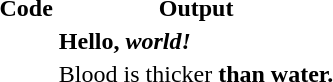<table>
<tr>
<th>Code</th>
<th>Output</th>
</tr>
<tr>
<td></td>
<td><strong>Hello, <em>world!<strong><em></td>
</tr>
<tr>
<td></td>
<td><span>Blood</span> is </strong>thicker<strong> than <span>water</span>.<br></td>
</tr>
</table>
